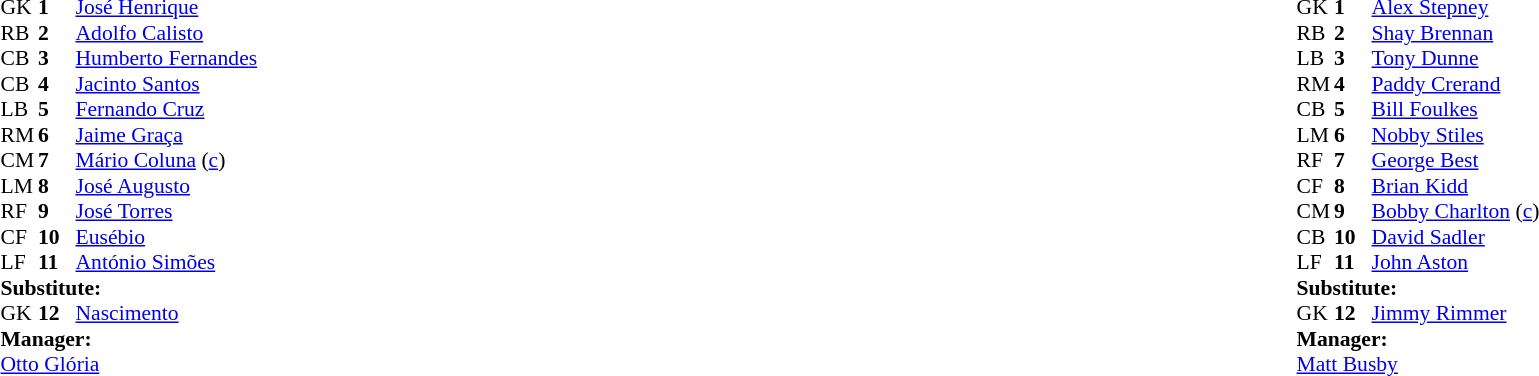<table width="100%">
<tr>
<td valign="top" width="40%"><br><table style="font-size:90%" cellspacing="0" cellpadding="0">
<tr>
<th width=25></th>
<th width=25></th>
</tr>
<tr>
<td>GK</td>
<td><strong>1</strong></td>
<td> <a href='#'>José Henrique</a></td>
</tr>
<tr>
<td>RB</td>
<td><strong>2</strong></td>
<td> <a href='#'>Adolfo Calisto</a></td>
</tr>
<tr>
<td>CB</td>
<td><strong>3</strong></td>
<td> <a href='#'>Humberto Fernandes</a></td>
<td></td>
</tr>
<tr>
<td>CB</td>
<td><strong>4</strong></td>
<td> <a href='#'>Jacinto Santos</a></td>
</tr>
<tr>
<td>LB</td>
<td><strong>5</strong></td>
<td> <a href='#'>Fernando Cruz</a></td>
</tr>
<tr>
<td>RM</td>
<td><strong>6</strong></td>
<td> <a href='#'>Jaime Graça</a></td>
</tr>
<tr>
<td>CM</td>
<td><strong>7</strong></td>
<td> <a href='#'>Mário Coluna</a> (<a href='#'>c</a>)</td>
</tr>
<tr>
<td>LM</td>
<td><strong>8</strong></td>
<td> <a href='#'>José Augusto</a></td>
</tr>
<tr>
<td>RF</td>
<td><strong>9</strong></td>
<td> <a href='#'>José Torres</a></td>
</tr>
<tr>
<td>CF</td>
<td><strong>10</strong></td>
<td> <a href='#'>Eusébio</a></td>
</tr>
<tr>
<td>LF</td>
<td><strong>11</strong></td>
<td> <a href='#'>António Simões</a></td>
</tr>
<tr>
<td colspan=3><strong>Substitute:</strong></td>
</tr>
<tr>
<td>GK</td>
<td><strong>12</strong></td>
<td> <a href='#'>Nascimento</a></td>
</tr>
<tr>
<td colspan=3><strong>Manager:</strong></td>
</tr>
<tr>
<td colspan=4> <a href='#'>Otto Glória</a></td>
</tr>
</table>
</td>
<td valign="top"></td>
<td valign="top" width="50%"><br><table style="font-size: 90%; margin: auto;" cellspacing="0" cellpadding="0">
<tr>
<th width=25></th>
<th width=25></th>
</tr>
<tr>
<td>GK</td>
<td><strong>1</strong></td>
<td> <a href='#'>Alex Stepney</a></td>
</tr>
<tr>
<td>RB</td>
<td><strong>2</strong></td>
<td> <a href='#'>Shay Brennan</a></td>
</tr>
<tr>
<td>LB</td>
<td><strong>3</strong></td>
<td> <a href='#'>Tony Dunne</a></td>
</tr>
<tr>
<td>RM</td>
<td><strong>4</strong></td>
<td> <a href='#'>Paddy Crerand</a></td>
</tr>
<tr>
<td>CB</td>
<td><strong>5</strong></td>
<td> <a href='#'>Bill Foulkes</a></td>
</tr>
<tr>
<td>LM</td>
<td><strong>6</strong></td>
<td> <a href='#'>Nobby Stiles</a></td>
</tr>
<tr>
<td>RF</td>
<td><strong>7</strong></td>
<td> <a href='#'>George Best</a></td>
</tr>
<tr>
<td>CF</td>
<td><strong>8</strong></td>
<td> <a href='#'>Brian Kidd</a></td>
</tr>
<tr>
<td>CM</td>
<td><strong>9</strong></td>
<td> <a href='#'>Bobby Charlton</a> (<a href='#'>c</a>)</td>
</tr>
<tr>
<td>CB</td>
<td><strong>10</strong></td>
<td> <a href='#'>David Sadler</a></td>
</tr>
<tr>
<td>LF</td>
<td><strong>11</strong></td>
<td> <a href='#'>John Aston</a></td>
</tr>
<tr>
<td colspan=3><strong>Substitute:</strong></td>
</tr>
<tr>
<td>GK</td>
<td><strong>12</strong></td>
<td> <a href='#'>Jimmy Rimmer</a></td>
</tr>
<tr>
<td colspan=3><strong>Manager:</strong></td>
</tr>
<tr>
<td colspan=4> <a href='#'>Matt Busby</a></td>
</tr>
</table>
</td>
</tr>
</table>
